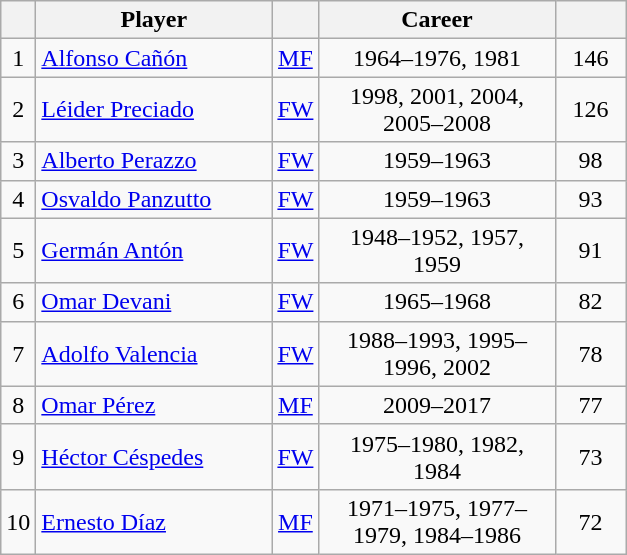<table class="wikitable sortable" style="text-align:center">
<tr>
<th style="width:5px;"></th>
<th style="width:150px;">Player</th>
<th style="width:20px;"></th>
<th style="width:150px;">Career</th>
<th style="width:40px;"></th>
</tr>
<tr>
<td>1</td>
<td align=left> <a href='#'>Alfonso Cañón</a></td>
<td><a href='#'>MF</a></td>
<td>1964–1976, 1981</td>
<td>146</td>
</tr>
<tr>
<td>2</td>
<td align=left> <a href='#'>Léider Preciado</a></td>
<td><a href='#'>FW</a></td>
<td>1998, 2001, 2004, <br>2005–2008</td>
<td>126</td>
</tr>
<tr>
<td>3</td>
<td align=left> <a href='#'>Alberto Perazzo</a></td>
<td><a href='#'>FW</a></td>
<td>1959–1963</td>
<td>98</td>
</tr>
<tr>
<td>4</td>
<td align=left> <a href='#'>Osvaldo Panzutto</a></td>
<td><a href='#'>FW</a></td>
<td>1959–1963</td>
<td>93</td>
</tr>
<tr>
<td>5</td>
<td align=left> <a href='#'>Germán Antón</a></td>
<td><a href='#'>FW</a></td>
<td>1948–1952, 1957, 1959</td>
<td>91</td>
</tr>
<tr>
<td>6</td>
<td align=left> <a href='#'>Omar Devani</a></td>
<td><a href='#'>FW</a></td>
<td>1965–1968</td>
<td>82</td>
</tr>
<tr>
<td>7</td>
<td align=left> <a href='#'>Adolfo Valencia</a></td>
<td><a href='#'>FW</a></td>
<td>1988–1993, 1995–1996, 2002</td>
<td>78</td>
</tr>
<tr>
<td>8</td>
<td align=left> <a href='#'>Omar Pérez</a></td>
<td><a href='#'>MF</a></td>
<td>2009–2017</td>
<td>77</td>
</tr>
<tr>
<td>9</td>
<td align=left> <a href='#'>Héctor Céspedes</a></td>
<td><a href='#'>FW</a></td>
<td>1975–1980, 1982, 1984</td>
<td>73</td>
</tr>
<tr>
<td>10</td>
<td align=left> <a href='#'>Ernesto Díaz</a></td>
<td><a href='#'>MF</a></td>
<td>1971–1975, 1977–1979, 1984–1986</td>
<td>72</td>
</tr>
</table>
